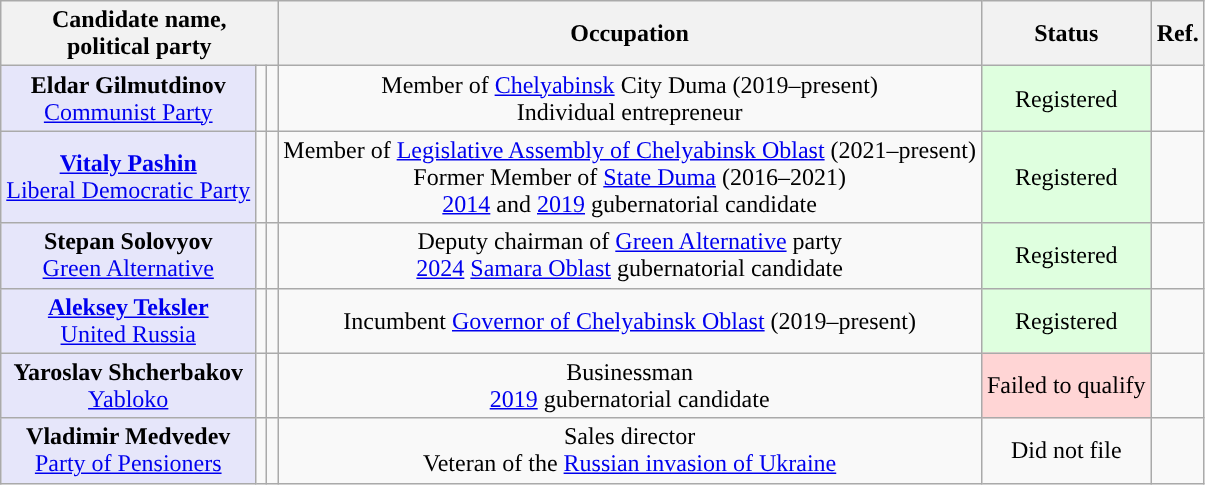<table class="wikitable" style="text-align:center;">
<tr>
<th colspan="3">Candidate name,<br>political party</th>
<th>Occupation</th>
<th>Status</th>
<th>Ref.</th>
</tr>
<tr>
<td style="background:lavender;"><strong>Eldar Gilmutdinov</strong><br><a href='#'>Communist Party</a></td>
<td style="background-color:"></td>
<td></td>
<td>Member of <a href='#'>Chelyabinsk</a> City Duma (2019–present)<br>Individual entrepreneur</td>
<td bgcolor="#DFFFDF">Registered</td>
<td></td>
</tr>
<tr>
<td style="background:lavender;"><strong><a href='#'>Vitaly Pashin</a></strong><br><a href='#'>Liberal Democratic Party</a></td>
<td style="background-color:"></td>
<td></td>
<td>Member of <a href='#'>Legislative Assembly of Chelyabinsk Oblast</a> (2021–present)<br>Former Member of <a href='#'>State Duma</a> (2016–2021)<br><a href='#'>2014</a> and <a href='#'>2019</a> gubernatorial candidate</td>
<td bgcolor="#DFFFDF">Registered</td>
<td></td>
</tr>
<tr>
<td style="background:lavender;"><strong>Stepan Solovyov</strong><br><a href='#'>Green Alternative</a></td>
<td style="background-color:"></td>
<td></td>
<td>Deputy chairman of <a href='#'>Green Alternative</a> party<br><a href='#'>2024</a> <a href='#'>Samara Oblast</a> gubernatorial candidate</td>
<td bgcolor="#DFFFDF">Registered</td>
<td></td>
</tr>
<tr>
<td style="background:lavender;"><strong><a href='#'>Aleksey Teksler</a></strong><br><a href='#'>United Russia</a></td>
<td style="background-color:"></td>
<td></td>
<td>Incumbent <a href='#'>Governor of Chelyabinsk Oblast</a> (2019–present)</td>
<td bgcolor="#DFFFDF">Registered</td>
<td><br></td>
</tr>
<tr>
<td style="background:lavender;"><strong>Yaroslav Shcherbakov</strong><br><a href='#'>Yabloko</a></td>
<td style="background-color:"></td>
<td></td>
<td>Businessman<br><a href='#'>2019</a> gubernatorial candidate</td>
<td align=center bgcolor="#FFD5D5">Failed to qualify</td>
<td></td>
</tr>
<tr>
<td style="background:lavender;"><strong>Vladimir Medvedev</strong><br><a href='#'>Party of Pensioners</a></td>
<td style="background-color:"></td>
<td></td>
<td>Sales director<br>Veteran of the <a href='#'>Russian invasion of Ukraine</a></td>
<td>Did not file</td>
<td></td>
</tr>
</table>
